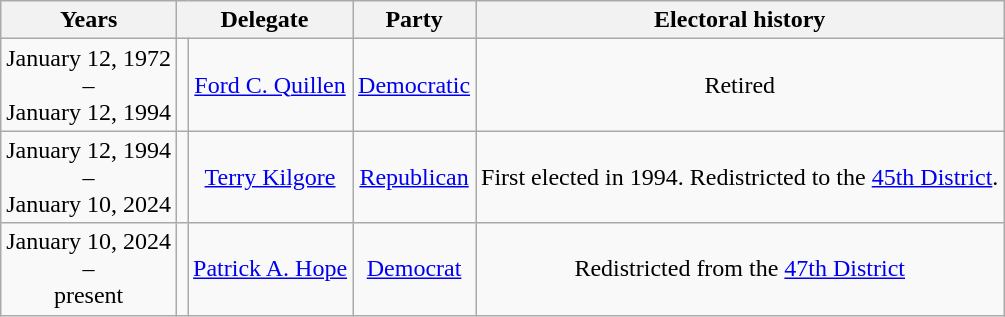<table class=wikitable style="text-align:center">
<tr valign=bottom>
<th>Years</th>
<th colspan=2>Delegate</th>
<th>Party</th>
<th>Electoral history</th>
</tr>
<tr>
<td nowrap><span>January 12, 1972</span><br>–<br><span>January 12, 1994</span></td>
<td align=left></td>
<td><a href='#'>Ford C. Quillen</a></td>
<td><a href='#'>Democratic</a></td>
<td>Retired</td>
</tr>
<tr>
<td nowrap><span>January 12, 1994</span><br>–<br><span>January 10, 2024</span></td>
<td align=left></td>
<td><a href='#'>Terry Kilgore</a></td>
<td><a href='#'>Republican</a></td>
<td>First elected in 1994. Redistricted to the <a href='#'>45th District</a>.</td>
</tr>
<tr>
<td nowrap><span>January 10, 2024</span><br>–<br><span>present</span></td>
<td align=left><br></td>
<td><a href='#'> Patrick A. Hope</a></td>
<td><a href='#'>Democrat</a></td>
<td>Redistricted from the <a href='#'>47th District</a></td>
</tr>
</table>
